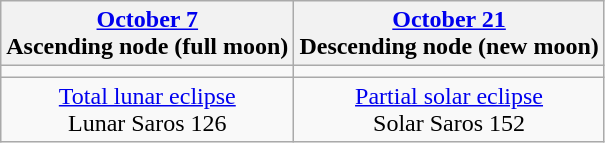<table class="wikitable">
<tr>
<th><a href='#'>October 7</a><br>Ascending node (full moon)</th>
<th><a href='#'>October 21</a><br>Descending node (new moon)</th>
</tr>
<tr>
<td></td>
<td></td>
</tr>
<tr align=center>
<td><a href='#'>Total lunar eclipse</a><br>Lunar Saros 126</td>
<td><a href='#'>Partial solar eclipse</a><br>Solar Saros 152</td>
</tr>
</table>
